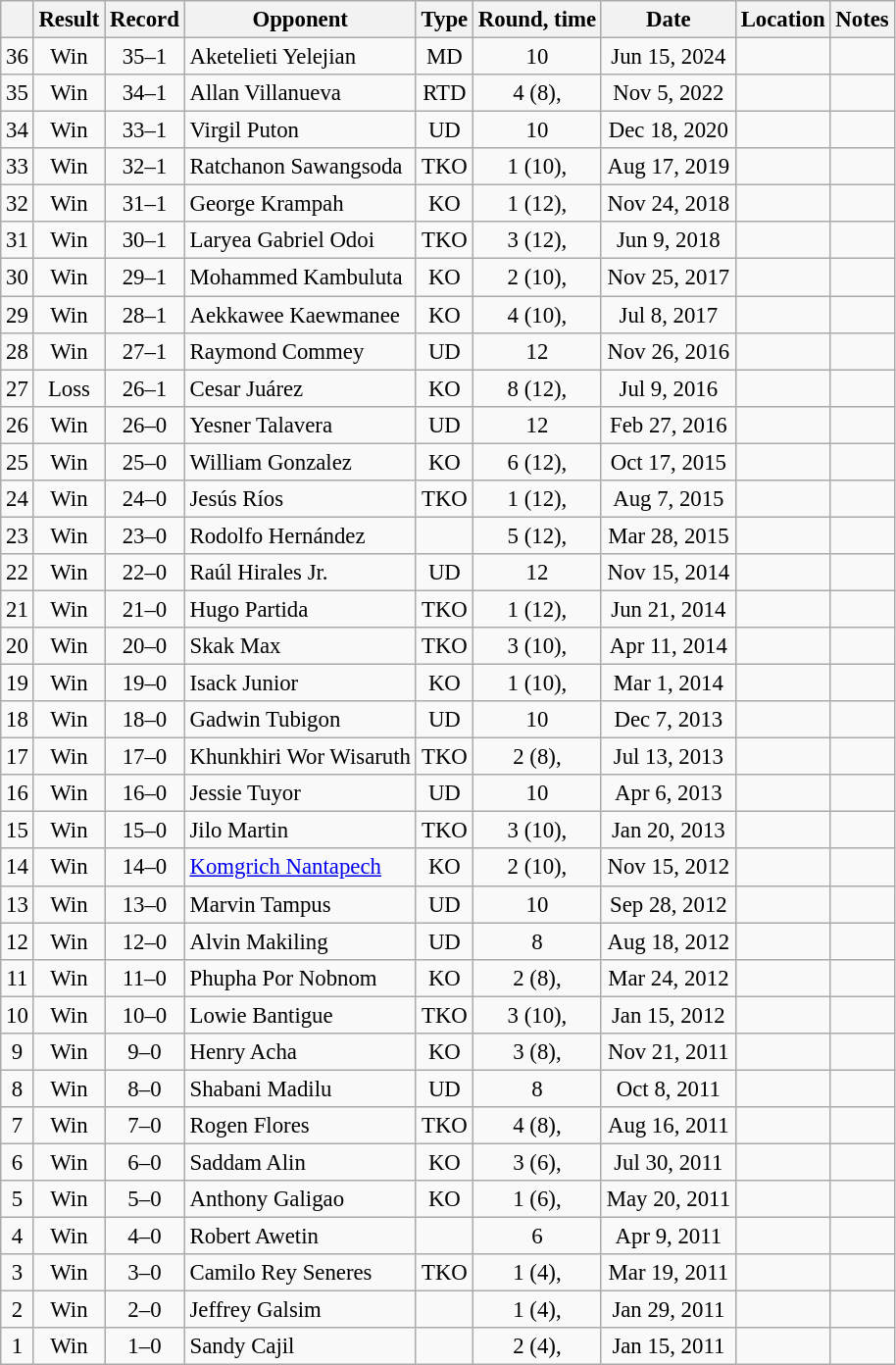<table class="wikitable" style="text-align:center; font-size:95%">
<tr>
<th></th>
<th>Result</th>
<th>Record</th>
<th>Opponent</th>
<th>Type</th>
<th>Round, time</th>
<th>Date</th>
<th>Location</th>
<th>Notes</th>
</tr>
<tr>
<td>36</td>
<td>Win</td>
<td>35–1</td>
<td style="text-align:left;">Aketelieti Yelejian</td>
<td>MD</td>
<td>10</td>
<td>Jun 15, 2024</td>
<td style="text-align:left;"></td>
<td style="text-align:left;"></td>
</tr>
<tr>
<td>35</td>
<td>Win</td>
<td>34–1</td>
<td style="text-align:left;">Allan Villanueva</td>
<td>RTD</td>
<td>4 (8), </td>
<td>Nov 5, 2022</td>
<td style="text-align:left;"></td>
<td></td>
</tr>
<tr>
<td>34</td>
<td>Win</td>
<td>33–1</td>
<td style="text-align:left;">Virgil Puton</td>
<td>UD</td>
<td>10</td>
<td>Dec 18, 2020</td>
<td style="text-align:left;"></td>
<td></td>
</tr>
<tr>
<td>33</td>
<td>Win</td>
<td>32–1</td>
<td style="text-align:left;">Ratchanon Sawangsoda</td>
<td>TKO</td>
<td>1 (10), </td>
<td>Aug 17, 2019</td>
<td style="text-align:left;"></td>
<td></td>
</tr>
<tr>
<td>32</td>
<td>Win</td>
<td>31–1</td>
<td style="text-align:left;">George Krampah</td>
<td>KO</td>
<td>1 (12), </td>
<td>Nov 24, 2018</td>
<td style="text-align:left;"></td>
<td style="text-align:left;"></td>
</tr>
<tr>
<td>31</td>
<td>Win</td>
<td>30–1</td>
<td style="text-align:left;">Laryea Gabriel Odoi</td>
<td>TKO</td>
<td>3 (12), </td>
<td>Jun 9, 2018</td>
<td style="text-align:left;"></td>
<td style="text-align:left;"></td>
</tr>
<tr>
<td>30</td>
<td>Win</td>
<td>29–1</td>
<td style="text-align:left;">Mohammed Kambuluta</td>
<td>KO</td>
<td>2 (10), </td>
<td>Nov 25, 2017</td>
<td style="text-align:left;"></td>
<td></td>
</tr>
<tr>
<td>29</td>
<td>Win</td>
<td>28–1</td>
<td style="text-align:left;">Aekkawee Kaewmanee</td>
<td>KO</td>
<td>4 (10), </td>
<td>Jul 8, 2017</td>
<td style="text-align:left;"></td>
<td></td>
</tr>
<tr>
<td>28</td>
<td>Win</td>
<td>27–1</td>
<td style="text-align:left;">Raymond Commey</td>
<td>UD</td>
<td>12</td>
<td>Nov 26, 2016</td>
<td style="text-align:left;"></td>
<td style="text-align:left;"></td>
</tr>
<tr>
<td>27</td>
<td>Loss</td>
<td>26–1</td>
<td style="text-align:left;">Cesar Juárez</td>
<td>KO</td>
<td>8 (12), </td>
<td>Jul 9, 2016</td>
<td style="text-align:left;"></td>
<td style="text-align:left;"></td>
</tr>
<tr>
<td>26</td>
<td>Win</td>
<td>26–0</td>
<td style="text-align:left;">Yesner Talavera</td>
<td>UD</td>
<td>12</td>
<td>Feb 27, 2016</td>
<td style="text-align:left;"></td>
<td style="text-align:left;"></td>
</tr>
<tr>
<td>25</td>
<td>Win</td>
<td>25–0</td>
<td style="text-align:left;">William Gonzalez</td>
<td>KO</td>
<td>6 (12), </td>
<td>Oct 17, 2015</td>
<td style="text-align:left;"></td>
<td style="text-align:left;"></td>
</tr>
<tr>
<td>24</td>
<td>Win</td>
<td>24–0</td>
<td style="text-align:left;">Jesús Ríos</td>
<td>TKO</td>
<td>1 (12), </td>
<td>Aug 7, 2015</td>
<td style="text-align:left;"></td>
<td style="text-align:left;"></td>
</tr>
<tr>
<td>23</td>
<td>Win</td>
<td>23–0</td>
<td style="text-align:left;">Rodolfo Hernández</td>
<td></td>
<td>5 (12), </td>
<td>Mar 28, 2015</td>
<td style="text-align:left;"></td>
<td style="text-align:left;"></td>
</tr>
<tr>
<td>22</td>
<td>Win</td>
<td>22–0</td>
<td style="text-align:left;">Raúl Hirales Jr.</td>
<td>UD</td>
<td>12</td>
<td>Nov 15, 2014</td>
<td style="text-align:left;"></td>
<td style="text-align:left;"></td>
</tr>
<tr>
<td>21</td>
<td>Win</td>
<td>21–0</td>
<td style="text-align:left;">Hugo Partida</td>
<td>TKO</td>
<td>1 (12), </td>
<td>Jun 21, 2014</td>
<td style="text-align:left;"></td>
<td style="text-align:left;"></td>
</tr>
<tr>
<td>20</td>
<td>Win</td>
<td>20–0</td>
<td style="text-align:left;">Skak Max</td>
<td>TKO</td>
<td>3 (10), </td>
<td>Apr 11, 2014</td>
<td style="text-align:left;"></td>
<td style="text-align:left;"></td>
</tr>
<tr>
<td>19</td>
<td>Win</td>
<td>19–0</td>
<td style="text-align:left;">Isack Junior</td>
<td>KO</td>
<td>1 (10), </td>
<td>Mar 1, 2014</td>
<td style="text-align:left;"></td>
<td></td>
</tr>
<tr>
<td>18</td>
<td>Win</td>
<td>18–0</td>
<td style="text-align:left;">Gadwin Tubigon</td>
<td>UD</td>
<td>10</td>
<td>Dec 7, 2013</td>
<td style="text-align:left;"></td>
<td style="text-align:left;"></td>
</tr>
<tr>
<td>17</td>
<td>Win</td>
<td>17–0</td>
<td style="text-align:left;">Khunkhiri Wor Wisaruth</td>
<td>TKO</td>
<td>2 (8), </td>
<td>Jul 13, 2013</td>
<td style="text-align:left;"></td>
<td style="text-align:left;"></td>
</tr>
<tr>
<td>16</td>
<td>Win</td>
<td>16–0</td>
<td style="text-align:left;">Jessie Tuyor</td>
<td>UD</td>
<td>10</td>
<td>Apr 6, 2013</td>
<td style="text-align:left;"></td>
<td style="text-align:left;"></td>
</tr>
<tr>
<td>15</td>
<td>Win</td>
<td>15–0</td>
<td style="text-align:left;">Jilo Martin</td>
<td>TKO</td>
<td>3 (10), </td>
<td>Jan 20, 2013</td>
<td style="text-align:left;"></td>
<td style="text-align:left;"></td>
</tr>
<tr>
<td>14</td>
<td>Win</td>
<td>14–0</td>
<td style="text-align:left;"><a href='#'>Komgrich Nantapech</a></td>
<td>KO</td>
<td>2 (10), </td>
<td>Nov 15, 2012</td>
<td style="text-align:left;"></td>
<td style="text-align:left;"></td>
</tr>
<tr>
<td>13</td>
<td>Win</td>
<td>13–0</td>
<td style="text-align:left;">Marvin Tampus</td>
<td>UD</td>
<td>10</td>
<td>Sep 28, 2012</td>
<td style="text-align:left;"></td>
<td></td>
</tr>
<tr>
<td>12</td>
<td>Win</td>
<td>12–0</td>
<td style="text-align:left;">Alvin Makiling</td>
<td>UD</td>
<td>8</td>
<td>Aug 18, 2012</td>
<td style="text-align:left;"></td>
<td style="text-align:left;"></td>
</tr>
<tr>
<td>11</td>
<td>Win</td>
<td>11–0</td>
<td style="text-align:left;">Phupha Por Nobnom</td>
<td>KO</td>
<td>2 (8), </td>
<td>Mar 24, 2012</td>
<td style="text-align:left;"></td>
<td></td>
</tr>
<tr>
<td>10</td>
<td>Win</td>
<td>10–0</td>
<td style="text-align:left;">Lowie Bantigue</td>
<td>TKO</td>
<td>3 (10), </td>
<td>Jan 15, 2012</td>
<td style="text-align:left;"></td>
<td style="text-align:left;"></td>
</tr>
<tr>
<td>9</td>
<td>Win</td>
<td>9–0</td>
<td style="text-align:left;">Henry Acha</td>
<td>KO</td>
<td>3 (8), </td>
<td>Nov 21, 2011</td>
<td style="text-align:left;"></td>
<td></td>
</tr>
<tr>
<td>8</td>
<td>Win</td>
<td>8–0</td>
<td style="text-align:left;">Shabani Madilu</td>
<td>UD</td>
<td>8</td>
<td>Oct 8, 2011</td>
<td style="text-align:left;"></td>
<td></td>
</tr>
<tr>
<td>7</td>
<td>Win</td>
<td>7–0</td>
<td style="text-align:left;">Rogen Flores</td>
<td>TKO</td>
<td>4 (8), </td>
<td>Aug 16, 2011</td>
<td style="text-align:left;"></td>
<td style="text-align:left;"></td>
</tr>
<tr>
<td>6</td>
<td>Win</td>
<td>6–0</td>
<td style="text-align:left;">Saddam Alin</td>
<td>KO</td>
<td>3 (6), </td>
<td>Jul 30, 2011</td>
<td style="text-align:left;"></td>
<td></td>
</tr>
<tr>
<td>5</td>
<td>Win</td>
<td>5–0</td>
<td style="text-align:left;">Anthony Galigao</td>
<td>KO</td>
<td>1 (6), </td>
<td>May 20, 2011</td>
<td style="text-align:left;"></td>
<td style="text-align:left;"></td>
</tr>
<tr>
<td>4</td>
<td>Win</td>
<td>4–0</td>
<td style="text-align:left;">Robert Awetin</td>
<td></td>
<td>6</td>
<td>Apr 9, 2011</td>
<td style="text-align:left;"></td>
<td></td>
</tr>
<tr>
<td>3</td>
<td>Win</td>
<td>3–0</td>
<td style="text-align:left;">Camilo Rey Seneres</td>
<td>TKO</td>
<td>1 (4), </td>
<td>Mar 19, 2011</td>
<td style="text-align:left;"></td>
<td style="text-align:left;"></td>
</tr>
<tr>
<td>2</td>
<td>Win</td>
<td>2–0</td>
<td style="text-align:left;">Jeffrey Galsim</td>
<td></td>
<td>1 (4), </td>
<td>Jan 29, 2011</td>
<td style="text-align:left;"></td>
<td></td>
</tr>
<tr>
<td>1</td>
<td>Win</td>
<td>1–0</td>
<td style="text-align:left;">Sandy Cajil</td>
<td></td>
<td>2 (4), </td>
<td>Jan 15, 2011</td>
<td style="text-align:left;"></td>
<td></td>
</tr>
</table>
